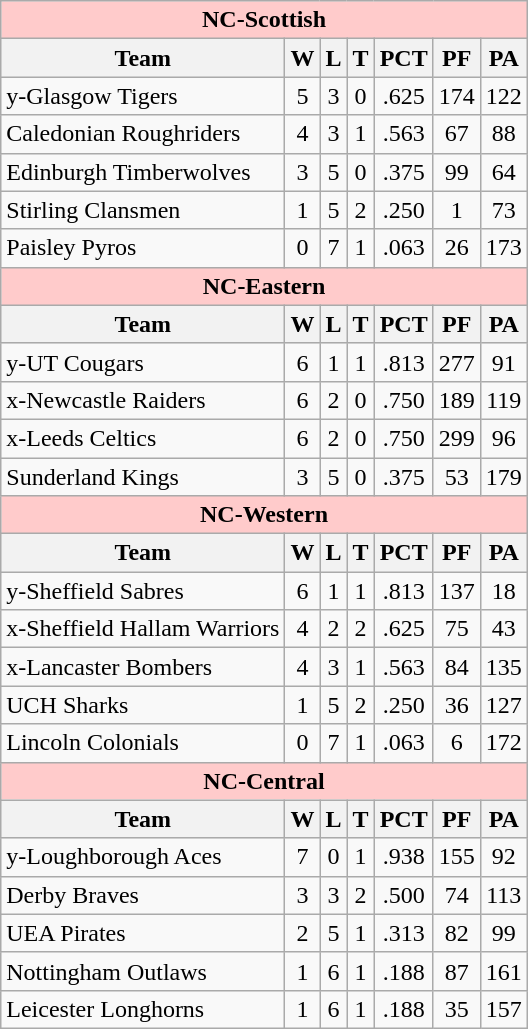<table class="wikitable">
<tr bgcolor="#ffcbcb">
<td colspan="7" align="center"><strong>NC-Scottish</strong></td>
</tr>
<tr bgcolor="#efefef">
<th>Team</th>
<th>W</th>
<th>L</th>
<th>T</th>
<th>PCT</th>
<th>PF</th>
<th>PA</th>
</tr>
<tr align="center">
<td align="left">y-Glasgow Tigers</td>
<td>5</td>
<td>3</td>
<td>0</td>
<td>.625</td>
<td>174</td>
<td>122</td>
</tr>
<tr align="center">
<td align="left">Caledonian Roughriders</td>
<td>4</td>
<td>3</td>
<td>1</td>
<td>.563</td>
<td>67</td>
<td>88</td>
</tr>
<tr align="center">
<td align="left">Edinburgh Timberwolves</td>
<td>3</td>
<td>5</td>
<td>0</td>
<td>.375</td>
<td>99</td>
<td>64</td>
</tr>
<tr align="center">
<td align="left">Stirling Clansmen</td>
<td>1</td>
<td>5</td>
<td>2</td>
<td>.250</td>
<td>1</td>
<td>73</td>
</tr>
<tr align="center">
<td align="left">Paisley Pyros</td>
<td>0</td>
<td>7</td>
<td>1</td>
<td>.063</td>
<td>26</td>
<td>173</td>
</tr>
<tr bgcolor="#ffcbcb">
<td colspan="7" align="center"><strong>NC-Eastern</strong></td>
</tr>
<tr bgcolor="#efefef">
<th>Team</th>
<th>W</th>
<th>L</th>
<th>T</th>
<th>PCT</th>
<th>PF</th>
<th>PA</th>
</tr>
<tr align="center">
<td align="left">y-UT Cougars</td>
<td>6</td>
<td>1</td>
<td>1</td>
<td>.813</td>
<td>277</td>
<td>91</td>
</tr>
<tr align="center">
<td align="left">x-Newcastle Raiders</td>
<td>6</td>
<td>2</td>
<td>0</td>
<td>.750</td>
<td>189</td>
<td>119</td>
</tr>
<tr align="center">
<td align="left">x-Leeds Celtics</td>
<td>6</td>
<td>2</td>
<td>0</td>
<td>.750</td>
<td>299</td>
<td>96</td>
</tr>
<tr align="center">
<td align="left">Sunderland Kings</td>
<td>3</td>
<td>5</td>
<td>0</td>
<td>.375</td>
<td>53</td>
<td>179</td>
</tr>
<tr bgcolor="#ffcbcb">
<td colspan="7" align="center"><strong>NC-Western</strong></td>
</tr>
<tr bgcolor="#efefef">
<th>Team</th>
<th>W</th>
<th>L</th>
<th>T</th>
<th>PCT</th>
<th>PF</th>
<th>PA</th>
</tr>
<tr align="center">
<td align="left">y-Sheffield Sabres</td>
<td>6</td>
<td>1</td>
<td>1</td>
<td>.813</td>
<td>137</td>
<td>18</td>
</tr>
<tr align="center">
<td align="left">x-Sheffield Hallam Warriors</td>
<td>4</td>
<td>2</td>
<td>2</td>
<td>.625</td>
<td>75</td>
<td>43</td>
</tr>
<tr align="center">
<td align="left">x-Lancaster Bombers</td>
<td>4</td>
<td>3</td>
<td>1</td>
<td>.563</td>
<td>84</td>
<td>135</td>
</tr>
<tr align="center">
<td align="left">UCH Sharks</td>
<td>1</td>
<td>5</td>
<td>2</td>
<td>.250</td>
<td>36</td>
<td>127</td>
</tr>
<tr align="center">
<td align="left">Lincoln Colonials</td>
<td>0</td>
<td>7</td>
<td>1</td>
<td>.063</td>
<td>6</td>
<td>172</td>
</tr>
<tr bgcolor="#ffcbcb">
<td colspan="7" align="center"><strong>NC-Central</strong></td>
</tr>
<tr bgcolor="#efefef">
<th>Team</th>
<th>W</th>
<th>L</th>
<th>T</th>
<th>PCT</th>
<th>PF</th>
<th>PA</th>
</tr>
<tr align="center">
<td align="left">y-Loughborough Aces</td>
<td>7</td>
<td>0</td>
<td>1</td>
<td>.938</td>
<td>155</td>
<td>92</td>
</tr>
<tr align="center">
<td align="left">Derby Braves</td>
<td>3</td>
<td>3</td>
<td>2</td>
<td>.500</td>
<td>74</td>
<td>113</td>
</tr>
<tr align="center">
<td align="left">UEA Pirates</td>
<td>2</td>
<td>5</td>
<td>1</td>
<td>.313</td>
<td>82</td>
<td>99</td>
</tr>
<tr align="center">
<td align="left">Nottingham Outlaws</td>
<td>1</td>
<td>6</td>
<td>1</td>
<td>.188</td>
<td>87</td>
<td>161</td>
</tr>
<tr align="center">
<td align="left">Leicester Longhorns</td>
<td>1</td>
<td>6</td>
<td>1</td>
<td>.188</td>
<td>35</td>
<td>157</td>
</tr>
</table>
